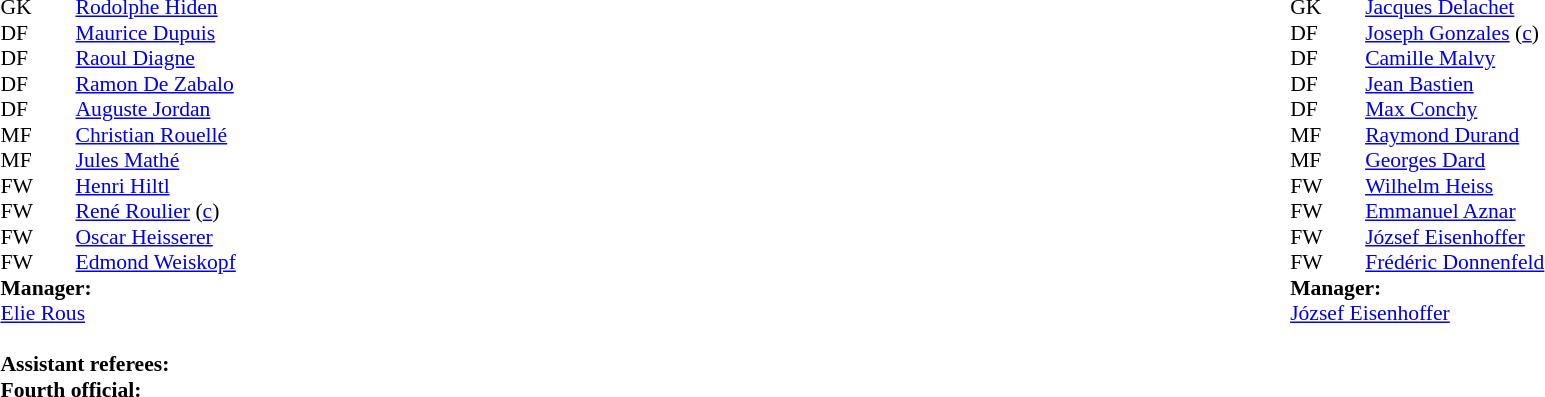<table width=100%>
<tr>
<td valign="top" width="50%"><br><table style=font-size:90% cellspacing=0 cellpadding=0>
<tr>
<td colspan="4"></td>
</tr>
<tr>
<th width=25></th>
<th width=25></th>
</tr>
<tr>
<td>GK</td>
<td><strong> </strong></td>
<td> <a href='#'>Rodolphe Hiden</a></td>
</tr>
<tr>
<td>DF</td>
<td><strong> </strong></td>
<td> <a href='#'>Maurice Dupuis</a></td>
</tr>
<tr>
<td>DF</td>
<td><strong> </strong></td>
<td> <a href='#'>Raoul Diagne</a></td>
</tr>
<tr>
<td>DF</td>
<td><strong> </strong></td>
<td> <a href='#'>Ramon De Zabalo</a></td>
</tr>
<tr>
<td>DF</td>
<td><strong> </strong></td>
<td> <a href='#'>Auguste Jordan</a></td>
</tr>
<tr>
<td>MF</td>
<td><strong> </strong></td>
<td> <a href='#'>Christian Rouellé</a></td>
</tr>
<tr>
<td>MF</td>
<td><strong> </strong></td>
<td> <a href='#'>Jules Mathé</a></td>
</tr>
<tr>
<td>FW</td>
<td><strong> </strong></td>
<td> <a href='#'>Henri Hiltl</a></td>
</tr>
<tr>
<td>FW</td>
<td><strong> </strong></td>
<td> <a href='#'>René Roulier</a> (<a href='#'>c</a>)</td>
</tr>
<tr>
<td>FW</td>
<td><strong> </strong></td>
<td> <a href='#'>Oscar Heisserer</a></td>
</tr>
<tr>
<td>FW</td>
<td><strong> </strong></td>
<td> <a href='#'>Edmond Weiskopf</a></td>
</tr>
<tr>
<td colspan=3><strong>Manager:</strong></td>
</tr>
<tr>
<td colspan=4> <a href='#'>Elie Rous</a><br><br><strong>Assistant referees:</strong><br>
<strong>Fourth official:</strong><br></td>
</tr>
</table>
</td>
<td valign="top" width="50%"><br><table style="font-size: 90%" cellspacing="0" cellpadding="0" align=center>
<tr>
<td colspan="4"></td>
</tr>
<tr>
<th width=25></th>
<th width=25></th>
</tr>
<tr>
<td>GK</td>
<td><strong> </strong></td>
<td> <a href='#'>Jacques Delachet</a></td>
</tr>
<tr>
<td>DF</td>
<td><strong> </strong></td>
<td> <a href='#'>Joseph Gonzales</a> (<a href='#'>c</a>)</td>
</tr>
<tr>
<td>DF</td>
<td><strong> </strong></td>
<td> <a href='#'>Camille Malvy</a></td>
</tr>
<tr>
<td>DF</td>
<td><strong> </strong></td>
<td> <a href='#'>Jean Bastien</a></td>
</tr>
<tr>
<td>DF</td>
<td><strong> </strong></td>
<td> <a href='#'>Max Conchy</a></td>
</tr>
<tr>
<td>MF</td>
<td><strong> </strong></td>
<td> <a href='#'>Raymond Durand</a></td>
</tr>
<tr>
<td>MF</td>
<td><strong> </strong></td>
<td> <a href='#'>Georges Dard</a></td>
</tr>
<tr>
<td>FW</td>
<td><strong> </strong></td>
<td> <a href='#'>Wilhelm Heiss</a></td>
</tr>
<tr>
<td>FW</td>
<td><strong> </strong></td>
<td> <a href='#'>Emmanuel Aznar</a></td>
</tr>
<tr>
<td>FW</td>
<td><strong> </strong></td>
<td> <a href='#'>József Eisenhoffer</a></td>
</tr>
<tr>
<td>FW</td>
<td><strong> </strong></td>
<td> <a href='#'>Frédéric Donnenfeld</a></td>
</tr>
<tr>
<td colspan=3><strong>Manager:</strong></td>
</tr>
<tr>
<td colspan=4> <a href='#'>József Eisenhoffer</a></td>
</tr>
</table>
</td>
</tr>
</table>
